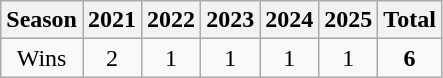<table class=wikitable>
<tr>
<th>Season</th>
<th>2021</th>
<th>2022</th>
<th>2023</th>
<th>2024</th>
<th>2025</th>
<th><strong>Total</strong></th>
</tr>
<tr align=center>
<td>Wins</td>
<td>2</td>
<td>1</td>
<td>1</td>
<td>1</td>
<td>1</td>
<td><strong>6</strong></td>
</tr>
</table>
